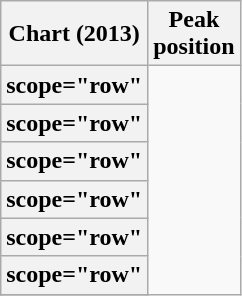<table class="wikitable sortable plainrowheaders">
<tr>
<th>Chart (2013)</th>
<th>Peak<br>position</th>
</tr>
<tr>
<th>scope="row"</th>
</tr>
<tr>
<th>scope="row"</th>
</tr>
<tr>
<th>scope="row"</th>
</tr>
<tr>
<th>scope="row"</th>
</tr>
<tr>
<th>scope="row"</th>
</tr>
<tr>
<th>scope="row"</th>
</tr>
<tr>
</tr>
</table>
